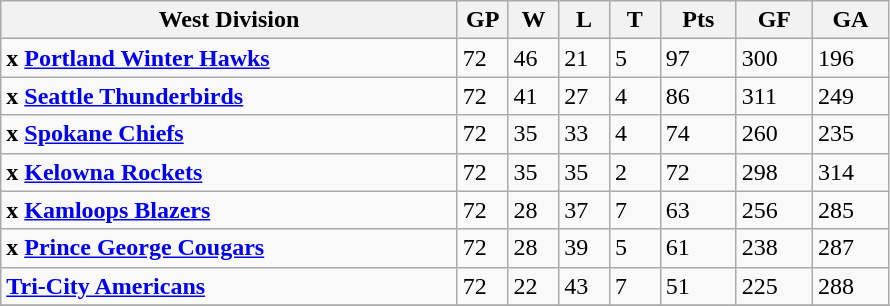<table class="wikitable">
<tr>
<th width="45%">West Division</th>
<th width="5%">GP</th>
<th width="5%">W</th>
<th width="5%">L</th>
<th width="5%">T</th>
<th width="7.5%">Pts</th>
<th width="7.5%">GF</th>
<th width="7.5%">GA</th>
</tr>
<tr>
<td><strong>x <a href='#'>Portland Winter Hawks</a></strong></td>
<td>72</td>
<td>46</td>
<td>21</td>
<td>5</td>
<td>97</td>
<td>300</td>
<td>196</td>
</tr>
<tr>
<td><strong>x <a href='#'>Seattle Thunderbirds</a></strong></td>
<td>72</td>
<td>41</td>
<td>27</td>
<td>4</td>
<td>86</td>
<td>311</td>
<td>249</td>
</tr>
<tr>
<td><strong>x <a href='#'>Spokane Chiefs</a></strong></td>
<td>72</td>
<td>35</td>
<td>33</td>
<td>4</td>
<td>74</td>
<td>260</td>
<td>235</td>
</tr>
<tr>
<td><strong>x <a href='#'>Kelowna Rockets</a></strong></td>
<td>72</td>
<td>35</td>
<td>35</td>
<td>2</td>
<td>72</td>
<td>298</td>
<td>314</td>
</tr>
<tr>
<td><strong>x <a href='#'>Kamloops Blazers</a></strong></td>
<td>72</td>
<td>28</td>
<td>37</td>
<td>7</td>
<td>63</td>
<td>256</td>
<td>285</td>
</tr>
<tr>
<td><strong>x <a href='#'>Prince George Cougars</a></strong></td>
<td>72</td>
<td>28</td>
<td>39</td>
<td>5</td>
<td>61</td>
<td>238</td>
<td>287</td>
</tr>
<tr>
<td><strong><a href='#'>Tri-City Americans</a></strong></td>
<td>72</td>
<td>22</td>
<td>43</td>
<td>7</td>
<td>51</td>
<td>225</td>
<td>288</td>
</tr>
<tr>
</tr>
</table>
